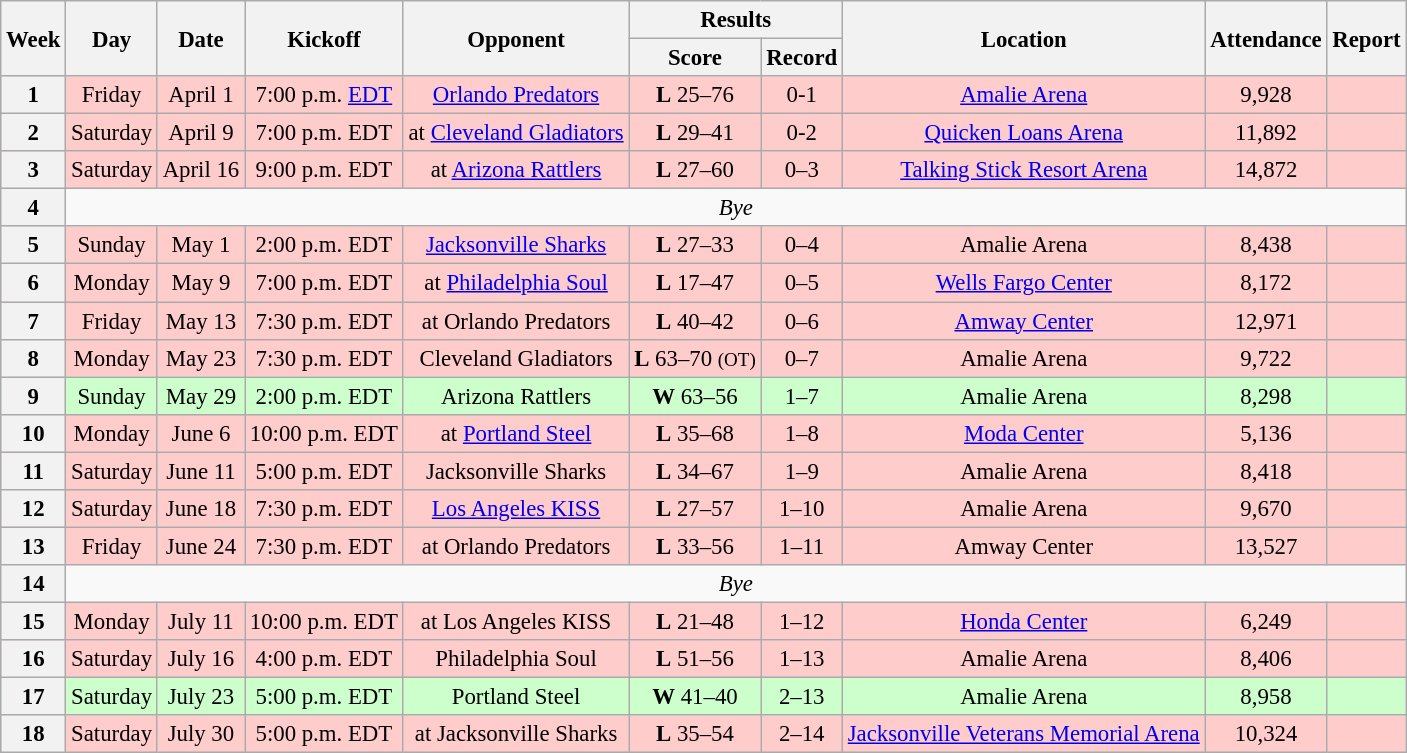<table class="wikitable" style="font-size: 95%;">
<tr>
<th rowspan=2>Week</th>
<th rowspan=2>Day</th>
<th rowspan=2>Date</th>
<th rowspan=2>Kickoff</th>
<th rowspan=2>Opponent</th>
<th colspan=2>Results</th>
<th rowspan=2>Location</th>
<th rowspan=2>Attendance</th>
<th rowspan=2>Report</th>
</tr>
<tr>
<th>Score</th>
<th>Record</th>
</tr>
<tr style= background:#ffcccc>
<th align="center"><strong>1</strong></th>
<td align="center">Friday</td>
<td align="center">April 1</td>
<td align="center">7:00 p.m. <a href='#'>EDT</a></td>
<td align="center"><a href='#'>Orlando Predators</a></td>
<td align="center"><strong>L</strong> 25–76</td>
<td align="center">0-1</td>
<td align="center"><a href='#'>Amalie Arena</a></td>
<td align="center">9,928</td>
<td align="center"></td>
</tr>
<tr style= background:#ffcccc>
<th align="center"><strong>2</strong></th>
<td align="center">Saturday</td>
<td align="center">April 9</td>
<td align="center">7:00 p.m. EDT</td>
<td align="center">at <a href='#'>Cleveland Gladiators</a></td>
<td align="center"><strong>L</strong> 29–41</td>
<td align="center">0-2</td>
<td align="center"><a href='#'>Quicken Loans Arena</a></td>
<td align="center">11,892</td>
<td align="center"></td>
</tr>
<tr style= background:#ffcccc>
<th align="center"><strong>3</strong></th>
<td align="center">Saturday</td>
<td align="center">April 16</td>
<td align="center">9:00 p.m. EDT</td>
<td align="center">at <a href='#'>Arizona Rattlers</a></td>
<td align="center"><strong>L</strong> 27–60</td>
<td align="center">0–3</td>
<td align="center"><a href='#'>Talking Stick Resort Arena</a></td>
<td align="center">14,872</td>
<td align="center"></td>
</tr>
<tr style=>
<th align="center"><strong>4</strong></th>
<td colspan=9 align="center" valign="middle"><em>Bye</em></td>
</tr>
<tr style= background:#ffcccc>
<th align="center"><strong>5</strong></th>
<td align="center">Sunday</td>
<td align="center">May 1</td>
<td align="center">2:00 p.m. EDT</td>
<td align="center"><a href='#'>Jacksonville Sharks</a></td>
<td align="center"><strong>L</strong> 27–33</td>
<td align="center">0–4</td>
<td align="center">Amalie Arena</td>
<td align="center">8,438</td>
<td align="center"></td>
</tr>
<tr style= background:#ffcccc>
<th align="center"><strong>6</strong></th>
<td align="center">Monday</td>
<td align="center">May 9</td>
<td align="center">7:00 p.m. EDT</td>
<td align="center">at <a href='#'>Philadelphia Soul</a></td>
<td align="center"><strong>L</strong> 17–47</td>
<td align="center">0–5</td>
<td align="center"><a href='#'>Wells Fargo Center</a></td>
<td align="center">8,172</td>
<td align="center"></td>
</tr>
<tr style= background:#ffcccc>
<th align="center"><strong>7</strong></th>
<td align="center">Friday</td>
<td align="center">May 13</td>
<td align="center">7:30 p.m. EDT</td>
<td align="center">at Orlando Predators</td>
<td align="center"><strong>L</strong> 40–42</td>
<td align="center">0–6</td>
<td align="center"><a href='#'>Amway Center</a></td>
<td align="center">12,971</td>
<td align="center"></td>
</tr>
<tr style= background:#ffcccc>
<th align="center"><strong>8</strong></th>
<td align="center">Monday</td>
<td align="center">May 23</td>
<td align="center">7:30 p.m. EDT</td>
<td align="center">Cleveland Gladiators</td>
<td align="center"><strong>L</strong> 63–70 <small>(OT)</small></td>
<td align="center">0–7</td>
<td align="center">Amalie Arena</td>
<td align="center">9,722</td>
<td align="center"></td>
</tr>
<tr style= background:#ccffcc>
<th align="center"><strong>9</strong></th>
<td align="center">Sunday</td>
<td align="center">May 29</td>
<td align="center">2:00 p.m. EDT</td>
<td align="center">Arizona Rattlers</td>
<td align="center"><strong>W</strong> 63–56</td>
<td align="center">1–7</td>
<td align="center">Amalie Arena</td>
<td align="center">8,298</td>
<td align="center"></td>
</tr>
<tr style= background:#ffcccc>
<th align="center"><strong>10</strong></th>
<td align="center">Monday</td>
<td align="center">June 6</td>
<td align="center">10:00 p.m. EDT</td>
<td align="center">at <a href='#'>Portland Steel</a></td>
<td align="center"><strong>L</strong> 35–68</td>
<td align="center">1–8</td>
<td align="center"><a href='#'>Moda Center</a></td>
<td align="center">5,136</td>
<td align="center"></td>
</tr>
<tr style= background:#ffcccc>
<th align="center"><strong>11</strong></th>
<td align="center">Saturday</td>
<td align="center">June 11</td>
<td align="center">5:00 p.m. EDT</td>
<td align="center">Jacksonville Sharks</td>
<td align="center"><strong>L</strong> 34–67</td>
<td align="center">1–9</td>
<td align="center">Amalie Arena</td>
<td align="center">8,418</td>
<td align="center"></td>
</tr>
<tr style= background:#ffcccc>
<th align="center"><strong>12</strong></th>
<td align="center">Saturday</td>
<td align="center">June 18</td>
<td align="center">7:30 p.m. EDT</td>
<td align="center"><a href='#'>Los Angeles KISS</a></td>
<td align="center"><strong>L</strong> 27–57</td>
<td align="center">1–10</td>
<td align="center">Amalie Arena</td>
<td align="center">9,670</td>
<td align="center"></td>
</tr>
<tr style= background:#ffcccc>
<th align="center"><strong>13</strong></th>
<td align="center">Friday</td>
<td align="center">June 24</td>
<td align="center">7:30 p.m. EDT</td>
<td align="center">at Orlando Predators</td>
<td align="center"><strong>L</strong> 33–56</td>
<td align="center">1–11</td>
<td align="center">Amway Center</td>
<td align="center">13,527</td>
<td align="center"></td>
</tr>
<tr style=>
<th align="center"><strong>14</strong></th>
<td colspan=9 align="center" valign="middle"><em>Bye</em></td>
</tr>
<tr style= background:#ffcccc>
<th align="center"><strong>15</strong></th>
<td align="center">Monday</td>
<td align="center">July 11</td>
<td align="center">10:00 p.m. EDT</td>
<td align="center">at Los Angeles KISS</td>
<td align="center"><strong>L</strong> 21–48</td>
<td align="center">1–12</td>
<td align="center"><a href='#'>Honda Center</a></td>
<td align="center">6,249</td>
<td align="center"></td>
</tr>
<tr style= background:#ffcccc>
<th align="center"><strong>16</strong></th>
<td align="center">Saturday</td>
<td align="center">July 16</td>
<td align="center">4:00 p.m. EDT</td>
<td align="center">Philadelphia Soul</td>
<td align="center"><strong>L</strong> 51–56</td>
<td align="center">1–13</td>
<td align="center">Amalie Arena</td>
<td align="center">8,406</td>
<td align="center"></td>
</tr>
<tr style= background:#ccffcc>
<th align="center"><strong>17</strong></th>
<td align="center">Saturday</td>
<td align="center">July 23</td>
<td align="center">5:00 p.m. EDT</td>
<td align="center">Portland Steel</td>
<td align="center"><strong>W</strong> 41–40</td>
<td align="center">2–13</td>
<td align="center">Amalie Arena</td>
<td align="center">8,958</td>
<td align="center"></td>
</tr>
<tr style= background:#ffcccc>
<th align="center"><strong>18</strong></th>
<td align="center">Saturday</td>
<td align="center">July 30</td>
<td align="center">5:00 p.m. EDT</td>
<td align="center">at Jacksonville Sharks</td>
<td align="center"><strong>L</strong> 35–54</td>
<td align="center">2–14</td>
<td align="center"><a href='#'>Jacksonville Veterans Memorial Arena</a></td>
<td align="center">10,324</td>
<td align="center"></td>
</tr>
</table>
